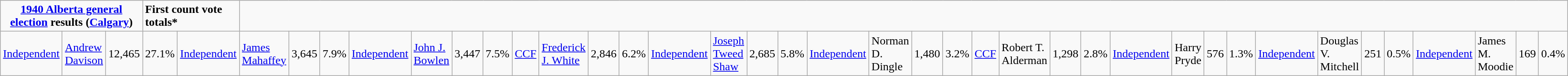<table class="wikitable">
<tr>
<td colspan="3" align=center><strong><a href='#'>1940 Alberta general election</a> results (<a href='#'>Calgary</a>)</strong></td>
<td colspan="2"><span><strong>First count vote totals*</strong></span></td>
</tr>
<tr>
<td><a href='#'>Independent</a></td>
<td><a href='#'>Andrew Davison</a></td>
<td align="right">12,465</td>
<td align="right">27.1%<br>
</td>
<td><a href='#'>Independent</a></td>
<td><a href='#'>James Mahaffey</a></td>
<td align="right">3,645</td>
<td align="right">7.9%<br></td>
<td><a href='#'>Independent</a></td>
<td><a href='#'>John J. Bowlen</a></td>
<td align="right">3,447</td>
<td align="right">7.5%<br></td>
<td><a href='#'>CCF</a></td>
<td><a href='#'>Frederick J. White</a></td>
<td align="right">2,846</td>
<td align="right">6.2%<br></td>
<td><a href='#'>Independent</a></td>
<td><a href='#'>Joseph Tweed Shaw</a></td>
<td align="right">2,685</td>
<td align="right">5.8%<br>

</td>
<td><a href='#'>Independent</a></td>
<td>Norman D. Dingle</td>
<td align="right">1,480</td>
<td align="right">3.2%<br>
</td>
<td><a href='#'>CCF</a></td>
<td>Robert T. Alderman</td>
<td align="right">1,298</td>
<td align="right">2.8%<br></td>
<td><a href='#'>Independent</a></td>
<td>Harry Pryde</td>
<td align="right">576</td>
<td align="right">1.3%<br></td>
<td><a href='#'>Independent</a></td>
<td>Douglas V. Mitchell</td>
<td align="right">251</td>
<td align="right">0.5%<br></td>
<td><a href='#'>Independent</a></td>
<td>James M. Moodie</td>
<td align="right">169</td>
<td align="right">0.4%</td>
</tr>
</table>
